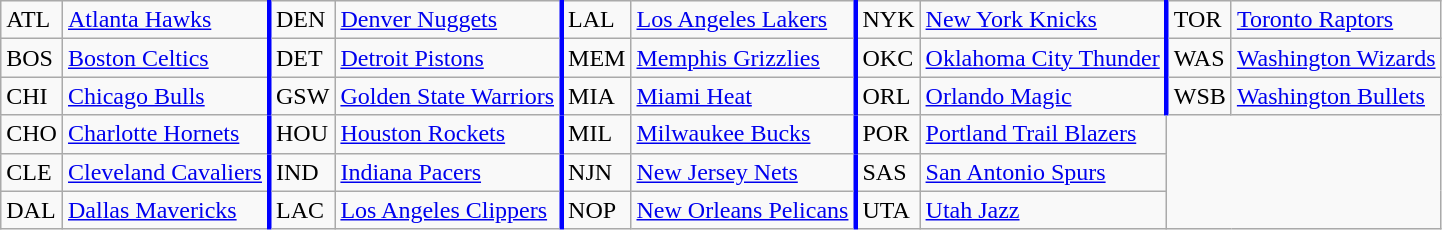<table class="wikitable" align=center>
<tr>
<td>ATL</td>
<td style="border-right: solid blue"><a href='#'>Atlanta Hawks</a></td>
<td>DEN</td>
<td style="border-right: solid blue"><a href='#'>Denver Nuggets</a></td>
<td>LAL</td>
<td style="border-right: solid blue"><a href='#'>Los Angeles Lakers</a></td>
<td>NYK</td>
<td style="border-right: solid blue"><a href='#'>New York Knicks</a></td>
<td>TOR</td>
<td><a href='#'>Toronto Raptors</a></td>
</tr>
<tr>
<td>BOS</td>
<td style="border-right: solid blue"><a href='#'>Boston Celtics</a></td>
<td>DET</td>
<td style="border-right: solid blue"><a href='#'>Detroit Pistons</a></td>
<td>MEM</td>
<td style="border-right: solid blue"><a href='#'>Memphis Grizzlies</a></td>
<td>OKC</td>
<td style="border-right: solid blue"><a href='#'>Oklahoma City Thunder</a></td>
<td>WAS</td>
<td><a href='#'>Washington Wizards</a></td>
</tr>
<tr>
<td>CHI</td>
<td style="border-right: solid blue"><a href='#'>Chicago Bulls</a></td>
<td>GSW</td>
<td style="border-right: solid blue"><a href='#'>Golden State Warriors</a></td>
<td>MIA</td>
<td style="border-right: solid blue"><a href='#'>Miami Heat</a></td>
<td>ORL</td>
<td style="border-right: solid blue"><a href='#'>Orlando Magic</a></td>
<td>WSB</td>
<td><a href='#'>Washington Bullets</a></td>
</tr>
<tr>
<td>CHO</td>
<td style="border-right: solid blue"><a href='#'>Charlotte Hornets</a></td>
<td>HOU</td>
<td style="border-right: solid blue"><a href='#'>Houston Rockets</a></td>
<td>MIL</td>
<td style="border-right: solid blue"><a href='#'>Milwaukee Bucks</a></td>
<td>POR</td>
<td><a href='#'>Portland Trail Blazers</a></td>
</tr>
<tr>
<td>CLE</td>
<td style="border-right: solid blue"><a href='#'>Cleveland Cavaliers</a></td>
<td>IND</td>
<td style="border-right: solid blue"><a href='#'>Indiana Pacers</a></td>
<td>NJN</td>
<td style="border-right: solid blue"><a href='#'>New Jersey Nets</a></td>
<td>SAS</td>
<td><a href='#'>San Antonio Spurs</a></td>
</tr>
<tr>
<td>DAL</td>
<td style="border-right: solid blue"><a href='#'>Dallas Mavericks</a></td>
<td>LAC</td>
<td style="border-right: solid blue"><a href='#'>Los Angeles Clippers</a></td>
<td>NOP</td>
<td style="border-right: solid blue"><a href='#'>New Orleans Pelicans</a></td>
<td>UTA</td>
<td><a href='#'>Utah Jazz</a></td>
</tr>
</table>
